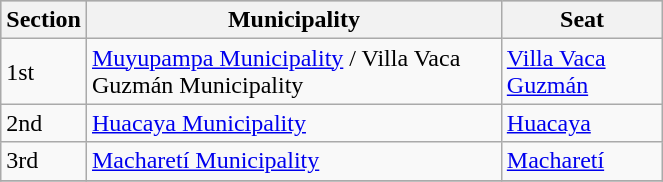<table class="wikitable" border="1" style="width:35%;" border="1">
<tr bgcolor=silver>
<th><strong>Section</strong></th>
<th><strong>Municipality</strong></th>
<th><strong>Seat</strong></th>
</tr>
<tr>
<td>1st</td>
<td><a href='#'>Muyupampa Municipality</a> / Villa Vaca Guzmán  Municipality</td>
<td><a href='#'>Villa Vaca Guzmán</a></td>
</tr>
<tr>
<td>2nd</td>
<td><a href='#'>Huacaya Municipality</a></td>
<td><a href='#'>Huacaya</a></td>
</tr>
<tr>
<td>3rd</td>
<td><a href='#'>Macharetí Municipality</a></td>
<td><a href='#'>Macharetí</a></td>
</tr>
<tr>
</tr>
</table>
